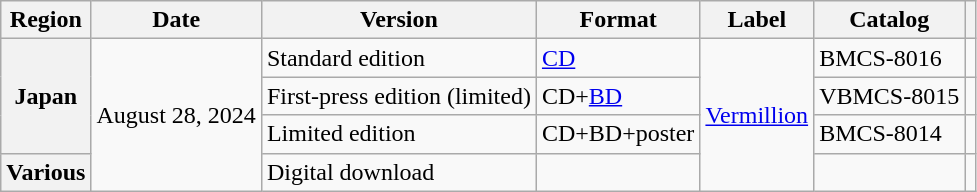<table class="wikitable sortable plainrowheaders">
<tr>
<th scope="col">Region</th>
<th scope="col">Date</th>
<th scope="col">Version</th>
<th scope="col">Format</th>
<th scope="col">Label</th>
<th scope="col">Catalog </th>
<th scope="col"></th>
</tr>
<tr>
<th scope="row" rowspan="3">Japan</th>
<td rowspan="4">August 28, 2024</td>
<td>Standard edition</td>
<td><a href='#'>CD</a></td>
<td rowspan="4"><a href='#'>Vermillion</a></td>
<td>BMCS-8016</td>
<td></td>
</tr>
<tr>
<td>First-press edition (limited)</td>
<td>CD+<a href='#'>BD</a></td>
<td>VBMCS-8015</td>
<td></td>
</tr>
<tr>
<td>Limited edition</td>
<td>CD+BD+poster</td>
<td>BMCS-8014</td>
<td></td>
</tr>
<tr>
<th scope="row">Various</th>
<td>Digital download</td>
<td></td>
<td></td>
<td></td>
</tr>
</table>
